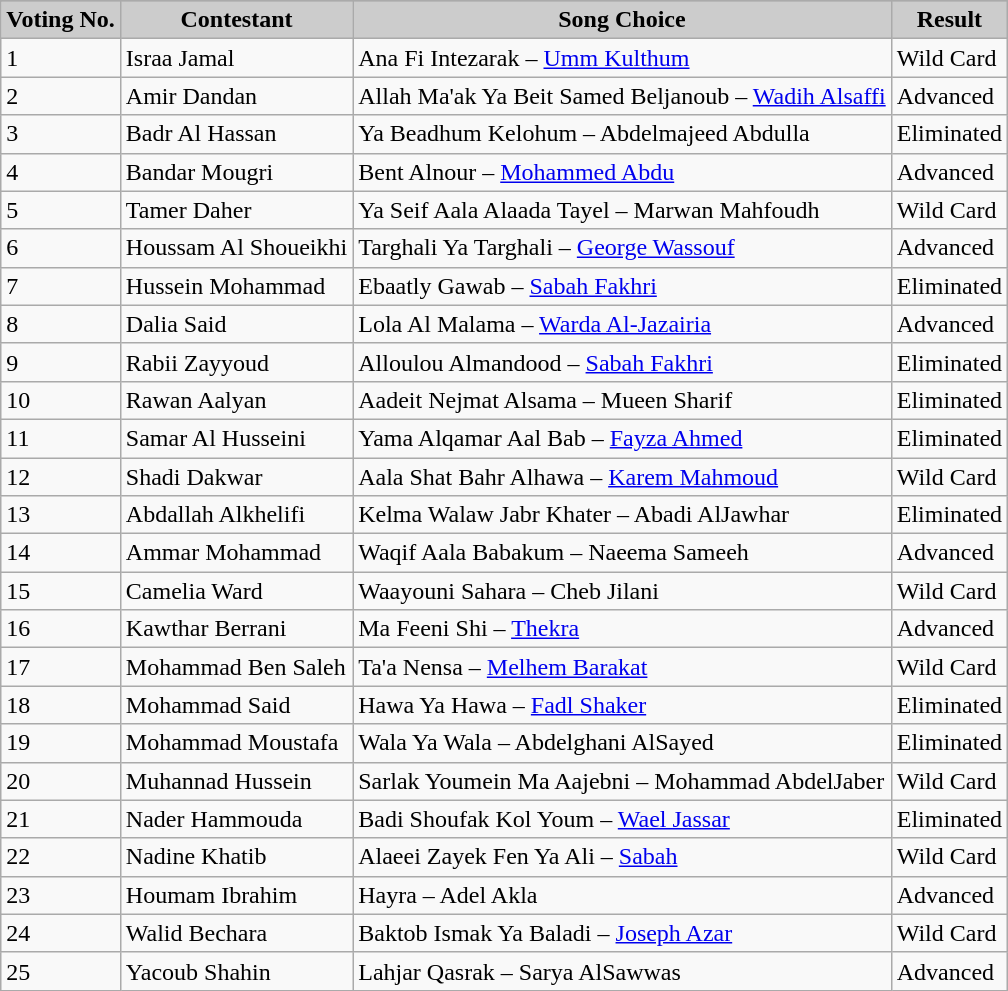<table class="wikitable plainrowheaders" style="font-size:100%">
<tr>
</tr>
<tr style="background:#ccc; text-align:center;">
<td><strong>Voting No.</strong></td>
<td><strong>Contestant</strong></td>
<td><strong>Song Choice</strong></td>
<td><strong>Result</strong></td>
</tr>
<tr>
<td>1</td>
<td>Israa Jamal</td>
<td>Ana Fi Intezarak – <a href='#'>Umm Kulthum</a></td>
<td>Wild Card</td>
</tr>
<tr>
<td>2</td>
<td>Amir Dandan</td>
<td>Allah Ma'ak Ya Beit Samed Beljanoub – <a href='#'>Wadih Alsaffi</a></td>
<td>Advanced</td>
</tr>
<tr>
<td>3</td>
<td>Badr Al Hassan</td>
<td>Ya Beadhum Kelohum – Abdelmajeed Abdulla</td>
<td>Eliminated</td>
</tr>
<tr>
<td>4</td>
<td>Bandar Mougri</td>
<td>Bent Alnour – <a href='#'>Mohammed Abdu</a></td>
<td>Advanced</td>
</tr>
<tr>
<td>5</td>
<td>Tamer Daher</td>
<td>Ya Seif Aala Alaada Tayel – Marwan Mahfoudh</td>
<td>Wild Card</td>
</tr>
<tr>
<td>6</td>
<td>Houssam Al Shoueikhi</td>
<td>Targhali Ya Targhali – <a href='#'>George Wassouf</a></td>
<td>Advanced</td>
</tr>
<tr>
<td>7</td>
<td>Hussein Mohammad</td>
<td>Ebaatly Gawab – <a href='#'>Sabah Fakhri</a></td>
<td>Eliminated</td>
</tr>
<tr>
<td>8</td>
<td>Dalia Said</td>
<td>Lola Al Malama – <a href='#'>Warda Al-Jazairia</a></td>
<td>Advanced</td>
</tr>
<tr>
<td>9</td>
<td>Rabii Zayyoud</td>
<td>Alloulou Almandood – <a href='#'>Sabah Fakhri</a></td>
<td>Eliminated</td>
</tr>
<tr>
<td>10</td>
<td>Rawan Aalyan</td>
<td>Aadeit Nejmat Alsama – Mueen Sharif</td>
<td>Eliminated</td>
</tr>
<tr>
<td>11</td>
<td>Samar Al Husseini</td>
<td>Yama Alqamar Aal Bab – <a href='#'>Fayza Ahmed</a></td>
<td>Eliminated</td>
</tr>
<tr>
<td>12</td>
<td>Shadi Dakwar</td>
<td>Aala Shat Bahr Alhawa – <a href='#'>Karem Mahmoud</a></td>
<td>Wild Card</td>
</tr>
<tr>
<td>13</td>
<td>Abdallah Alkhelifi</td>
<td>Kelma Walaw Jabr Khater – Abadi AlJawhar</td>
<td>Eliminated</td>
</tr>
<tr>
<td>14</td>
<td>Ammar Mohammad</td>
<td>Waqif Aala Babakum – Naeema Sameeh</td>
<td>Advanced</td>
</tr>
<tr>
<td>15</td>
<td>Camelia Ward</td>
<td>Waayouni Sahara – Cheb Jilani</td>
<td>Wild Card</td>
</tr>
<tr>
<td>16</td>
<td>Kawthar Berrani</td>
<td>Ma Feeni Shi – <a href='#'>Thekra</a></td>
<td>Advanced</td>
</tr>
<tr>
<td>17</td>
<td>Mohammad Ben Saleh</td>
<td>Ta'a Nensa – <a href='#'>Melhem Barakat</a></td>
<td>Wild Card</td>
</tr>
<tr>
<td>18</td>
<td>Mohammad Said</td>
<td>Hawa Ya Hawa – <a href='#'>Fadl Shaker</a></td>
<td>Eliminated</td>
</tr>
<tr>
<td>19</td>
<td>Mohammad Moustafa</td>
<td>Wala Ya Wala – Abdelghani AlSayed</td>
<td>Eliminated</td>
</tr>
<tr>
<td>20</td>
<td>Muhannad Hussein</td>
<td>Sarlak Youmein Ma Aajebni – Mohammad AbdelJaber</td>
<td>Wild Card</td>
</tr>
<tr>
<td>21</td>
<td>Nader Hammouda</td>
<td>Badi Shoufak Kol Youm – <a href='#'>Wael Jassar</a></td>
<td>Eliminated</td>
</tr>
<tr>
<td>22</td>
<td>Nadine Khatib</td>
<td>Alaeei Zayek Fen Ya Ali – <a href='#'>Sabah</a></td>
<td>Wild Card</td>
</tr>
<tr>
<td>23</td>
<td>Houmam Ibrahim</td>
<td>Hayra – Adel Akla</td>
<td>Advanced</td>
</tr>
<tr>
<td>24</td>
<td>Walid Bechara</td>
<td>Baktob Ismak Ya Baladi – <a href='#'>Joseph Azar</a></td>
<td>Wild Card</td>
</tr>
<tr>
<td>25</td>
<td>Yacoub Shahin</td>
<td>Lahjar Qasrak – Sarya AlSawwas</td>
<td>Advanced</td>
</tr>
</table>
